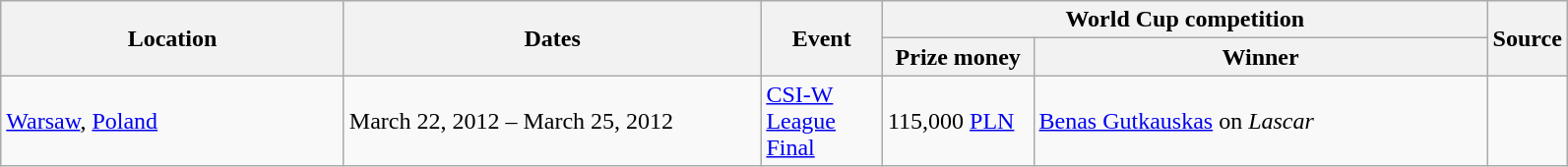<table class="wikitable">
<tr>
<th rowspan=2 width=225>Location</th>
<th rowspan=2 width=275>Dates</th>
<th rowspan=2 width=75>Event</th>
<th colspan=2>World Cup competition</th>
<th rowspan=2>Source</th>
</tr>
<tr>
<th width=95>Prize money</th>
<th width=300>Winner</th>
</tr>
<tr>
<td> <a href='#'>Warsaw</a>, <a href='#'>Poland</a></td>
<td>March 22, 2012 – March 25, 2012</td>
<td><a href='#'>CSI-W League Final</a></td>
<td>115,000 <a href='#'>PLN</a></td>
<td> <a href='#'>Benas Gutkauskas</a> on <em>Lascar</em></td>
<td></td>
</tr>
</table>
